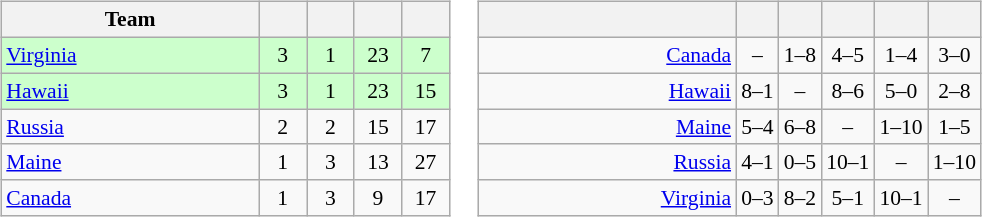<table>
<tr>
<td><br><table class="wikitable" style="text-align: center; font-size: 90%;">
<tr>
<th width=165>Team</th>
<th width=25></th>
<th width=25></th>
<th width=25></th>
<th width=25></th>
</tr>
<tr bgcolor="#ccffcc">
<td align="left"> <a href='#'>Virginia</a></td>
<td>3</td>
<td>1</td>
<td>23</td>
<td>7</td>
</tr>
<tr bgcolor="#ccffcc">
<td align="left"> <a href='#'>Hawaii</a></td>
<td>3</td>
<td>1</td>
<td>23</td>
<td>15</td>
</tr>
<tr>
<td align="left"> <a href='#'>Russia</a></td>
<td>2</td>
<td>2</td>
<td>15</td>
<td>17</td>
</tr>
<tr>
<td align="left"> <a href='#'>Maine</a></td>
<td>1</td>
<td>3</td>
<td>13</td>
<td>27</td>
</tr>
<tr>
<td align="left"> <a href='#'>Canada</a></td>
<td>1</td>
<td>3</td>
<td>9</td>
<td>17</td>
</tr>
</table>
</td>
<td><br><table class="wikitable" style="text-align:center; font-size:90%;">
<tr>
<th width=165> </th>
<th></th>
<th></th>
<th></th>
<th></th>
<th></th>
</tr>
<tr>
<td style="text-align:right;"><a href='#'>Canada</a> </td>
<td>–</td>
<td>1–8</td>
<td>4–5</td>
<td>1–4</td>
<td>3–0</td>
</tr>
<tr>
<td style="text-align:right;"><a href='#'>Hawaii</a> </td>
<td>8–1</td>
<td>–</td>
<td>8–6</td>
<td>5–0</td>
<td>2–8</td>
</tr>
<tr>
<td style="text-align:right;"><a href='#'>Maine</a> </td>
<td>5–4</td>
<td>6–8</td>
<td>–</td>
<td>1–10</td>
<td>1–5</td>
</tr>
<tr>
<td style="text-align:right;"><a href='#'>Russia</a> </td>
<td>4–1</td>
<td>0–5</td>
<td>10–1</td>
<td>–</td>
<td>1–10</td>
</tr>
<tr>
<td style="text-align:right;"><a href='#'>Virginia</a> </td>
<td>0–3</td>
<td>8–2</td>
<td>5–1</td>
<td>10–1</td>
<td>–</td>
</tr>
</table>
</td>
</tr>
</table>
